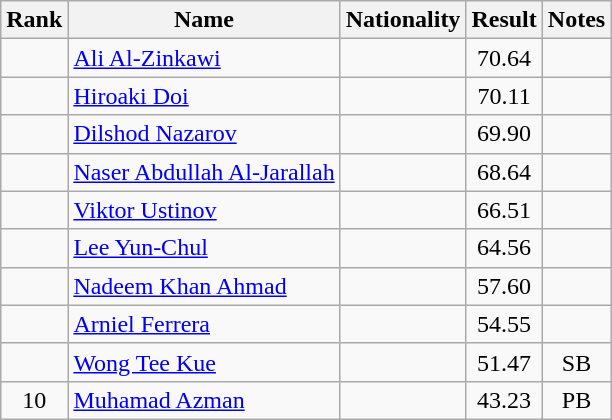<table class="wikitable sortable" style="text-align:center">
<tr>
<th>Rank</th>
<th>Name</th>
<th>Nationality</th>
<th>Result</th>
<th>Notes</th>
</tr>
<tr>
<td></td>
<td align=left><a href='#'>Ali Al-Zinkawi</a></td>
<td align=left></td>
<td>70.64</td>
<td></td>
</tr>
<tr>
<td></td>
<td align=left><a href='#'>Hiroaki Doi</a></td>
<td align=left></td>
<td>70.11</td>
<td></td>
</tr>
<tr>
<td></td>
<td align=left><a href='#'>Dilshod Nazarov</a></td>
<td align=left></td>
<td>69.90</td>
<td></td>
</tr>
<tr>
<td></td>
<td align=left><a href='#'>Naser Abdullah Al-Jarallah</a></td>
<td align=left></td>
<td>68.64</td>
<td></td>
</tr>
<tr>
<td></td>
<td align=left><a href='#'>Viktor Ustinov</a></td>
<td align=left></td>
<td>66.51</td>
<td></td>
</tr>
<tr>
<td></td>
<td align=left><a href='#'>Lee Yun-Chul</a></td>
<td align=left></td>
<td>64.56</td>
<td></td>
</tr>
<tr>
<td></td>
<td align=left><a href='#'>Nadeem Khan Ahmad</a></td>
<td align=left></td>
<td>57.60</td>
<td></td>
</tr>
<tr>
<td></td>
<td align=left><a href='#'>Arniel Ferrera</a></td>
<td align=left></td>
<td>54.55</td>
<td></td>
</tr>
<tr>
<td></td>
<td align=left><a href='#'>Wong Tee Kue</a></td>
<td align=left></td>
<td>51.47</td>
<td>SB</td>
</tr>
<tr>
<td>10</td>
<td align=left><a href='#'>Muhamad Azman</a></td>
<td align=left></td>
<td>43.23</td>
<td>PB</td>
</tr>
</table>
